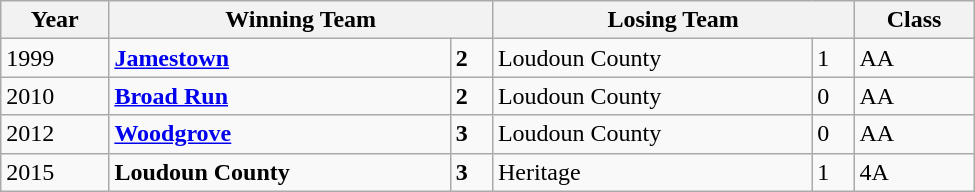<table class="wikitable collapsible collapsed" style="width:650px;">
<tr>
<th>Year</th>
<th colspan=2>Winning Team</th>
<th colspan=2>Losing Team</th>
<th>Class</th>
</tr>
<tr>
<td>1999</td>
<td><strong><a href='#'>Jamestown</a></strong></td>
<td><strong>2</strong></td>
<td>Loudoun County</td>
<td>1</td>
<td>AA</td>
</tr>
<tr>
<td>2010</td>
<td><strong><a href='#'>Broad Run</a></strong></td>
<td><strong>2</strong></td>
<td>Loudoun County</td>
<td>0</td>
<td>AA</td>
</tr>
<tr>
<td>2012</td>
<td><strong><a href='#'>Woodgrove</a></strong></td>
<td><strong>3</strong></td>
<td>Loudoun County</td>
<td>0</td>
<td>AA</td>
</tr>
<tr>
<td>2015</td>
<td><strong>Loudoun County</strong></td>
<td><strong>3</strong></td>
<td>Heritage</td>
<td>1</td>
<td>4A</td>
</tr>
</table>
